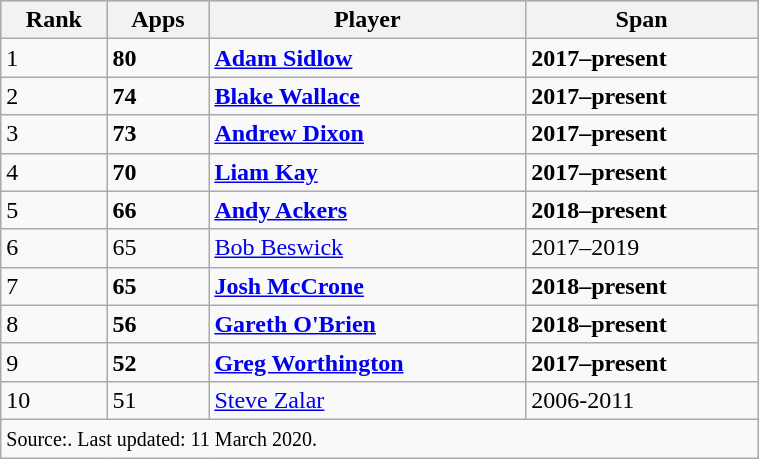<table class="wikitable" style="width:40%;">
<tr style="background:#87cefa;">
<th>Rank</th>
<th>Apps</th>
<th>Player</th>
<th>Span</th>
</tr>
<tr>
<td>1</td>
<td><strong>80</strong></td>
<td> <strong><a href='#'>Adam Sidlow</a></strong></td>
<td><strong>2017–present</strong></td>
</tr>
<tr>
<td>2</td>
<td><strong>74</strong></td>
<td> <strong><a href='#'>Blake Wallace</a></strong></td>
<td><strong>2017–present</strong></td>
</tr>
<tr>
<td>3</td>
<td><strong>73</strong></td>
<td> <strong><a href='#'>Andrew Dixon</a></strong></td>
<td><strong>2017–present</strong></td>
</tr>
<tr>
<td>4</td>
<td><strong>70</strong></td>
<td> <strong><a href='#'>Liam Kay</a></strong></td>
<td><strong>2017–present</strong></td>
</tr>
<tr>
<td>5</td>
<td><strong>66</strong></td>
<td> <strong><a href='#'>Andy Ackers</a></strong></td>
<td><strong>2018–present</strong></td>
</tr>
<tr>
<td>6</td>
<td>65</td>
<td> <a href='#'>Bob Beswick</a></td>
<td>2017–2019</td>
</tr>
<tr>
<td>7</td>
<td><strong>65</strong></td>
<td> <strong><a href='#'>Josh McCrone</a></strong></td>
<td><strong>2018–present</strong></td>
</tr>
<tr>
<td>8</td>
<td><strong>56</strong></td>
<td> <strong><a href='#'>Gareth O'Brien</a></strong></td>
<td><strong>2018–present</strong></td>
</tr>
<tr>
<td>9</td>
<td><strong>52</strong></td>
<td> <strong><a href='#'>Greg Worthington</a></strong></td>
<td><strong>2017–present</strong></td>
</tr>
<tr>
<td>10</td>
<td>51</td>
<td> <a href='#'>Steve Zalar</a></td>
<td>2006-2011</td>
</tr>
<tr>
<td colspan=4><small>Source:. Last updated: 11 March 2020.</small></td>
</tr>
</table>
